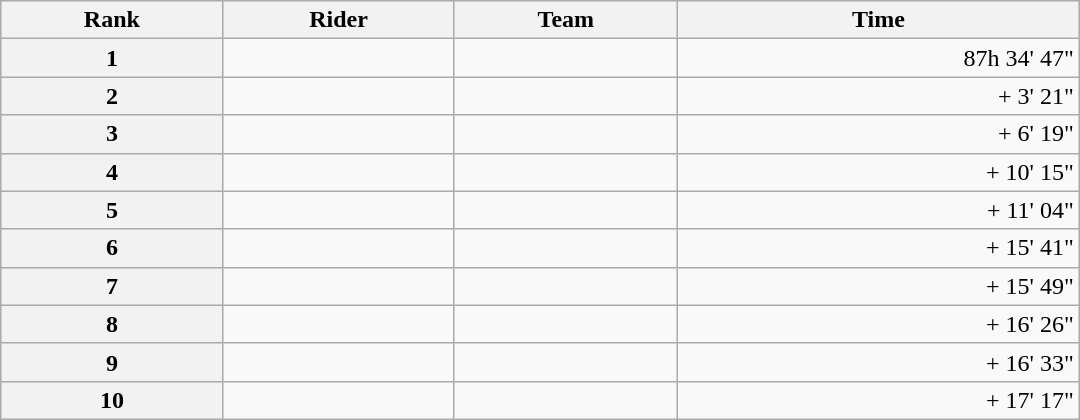<table class="wikitable" style="width:45em;margin-bottom:0;">
<tr>
<th scope="col">Rank</th>
<th scope="col">Rider</th>
<th scope="col">Team</th>
<th scope="col">Time</th>
</tr>
<tr>
<th scope="row">1</th>
<td> </td>
<td></td>
<td style="text-align:right;">87h 34' 47"</td>
</tr>
<tr>
<th scope="row">2</th>
<td></td>
<td></td>
<td style="text-align:right;">+ 3' 21"</td>
</tr>
<tr>
<th scope="row">3</th>
<td></td>
<td></td>
<td style="text-align:right;">+ 6' 19"</td>
</tr>
<tr>
<th scope="row">4</th>
<td></td>
<td></td>
<td style="text-align:right;">+ 10' 15"</td>
</tr>
<tr>
<th scope="row">5</th>
<td> </td>
<td></td>
<td style="text-align:right;">+ 11' 04"</td>
</tr>
<tr>
<th scope="row">6</th>
<td> </td>
<td></td>
<td style="text-align:right;">+ 15' 41"</td>
</tr>
<tr>
<th scope="row">7</th>
<td></td>
<td></td>
<td style="text-align:right;">+ 15' 49"</td>
</tr>
<tr>
<th scope="row">8</th>
<td></td>
<td></td>
<td style="text-align:right;">+ 16' 26"</td>
</tr>
<tr>
<th scope="row">9</th>
<td></td>
<td></td>
<td style="text-align:right;">+ 16' 33"</td>
</tr>
<tr>
<th scope="row">10</th>
<td></td>
<td></td>
<td style="text-align:right;">+ 17' 17"</td>
</tr>
</table>
